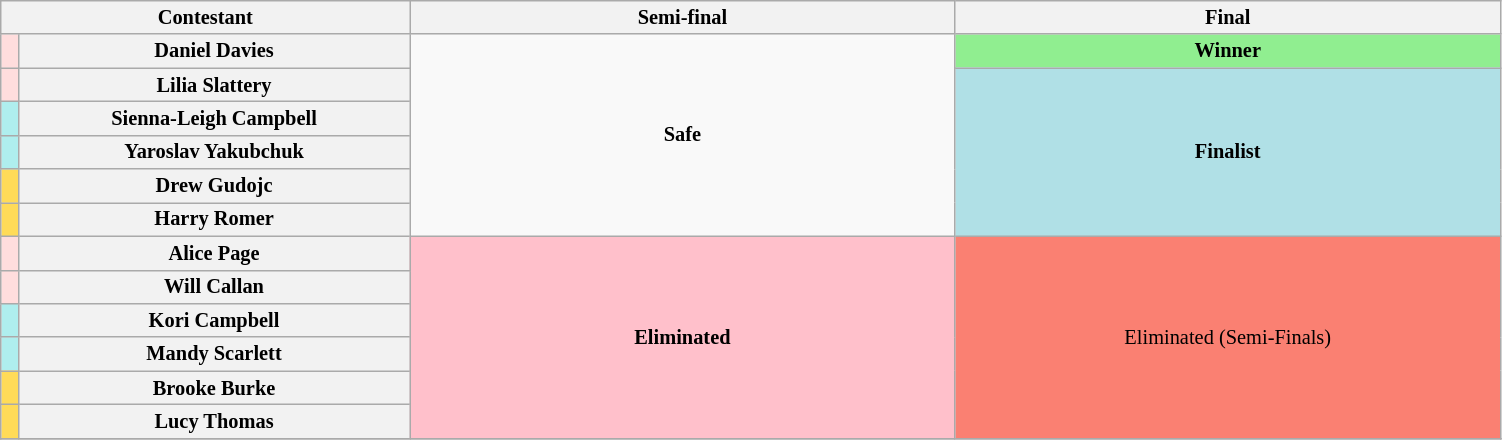<table class="wikitable" style="text-align:center; font-size:85%">
<tr>
<th colspan="2" style="width:15%;">Contestant</th>
<th scope="col" style="width:20%;">Semi-final</th>
<th colspan="2" style="width:20%;">Final</th>
</tr>
<tr>
<th style="background:#ffdddd"></th>
<th>Daniel Davies</th>
<td rowspan="6"><strong>Safe</strong></td>
<td style = "background:lightgreen"><strong>Winner</strong></td>
</tr>
<tr>
<th style="background:#ffdddd"></th>
<th>Lilia Slattery</th>
<td rowspan="5" style="background:#B0E0E6"><strong>Finalist</strong></td>
</tr>
<tr>
<th style="background:#afeeee"></th>
<th>Sienna-Leigh Campbell</th>
</tr>
<tr>
<th style="background:#afeeee"></th>
<th>Yaroslav Yakubchuk</th>
</tr>
<tr>
<th style="background:#ffdb58"></th>
<th>Drew Gudojc</th>
</tr>
<tr>
<th style="background:#ffdb58"></th>
<th>Harry Romer</th>
</tr>
<tr>
<th style="background:#ffdddd"></th>
<th>Alice Page</th>
<td rowspan="6" style="background:pink"><strong>Eliminated</strong></td>
<td colspan="2" rowspan="6" style="background:salmon;">Eliminated (Semi-Finals)</td>
</tr>
<tr>
<th style="background:#ffdddd"></th>
<th>Will Callan</th>
</tr>
<tr>
<th style="background:#afeeee"></th>
<th>Kori Campbell</th>
</tr>
<tr>
<th style="background:#afeeee"></th>
<th>Mandy Scarlett</th>
</tr>
<tr>
<th style="background:#ffdb58"></th>
<th>Brooke Burke</th>
</tr>
<tr>
<th style="background:#ffdb58"></th>
<th>Lucy Thomas</th>
</tr>
<tr>
</tr>
</table>
